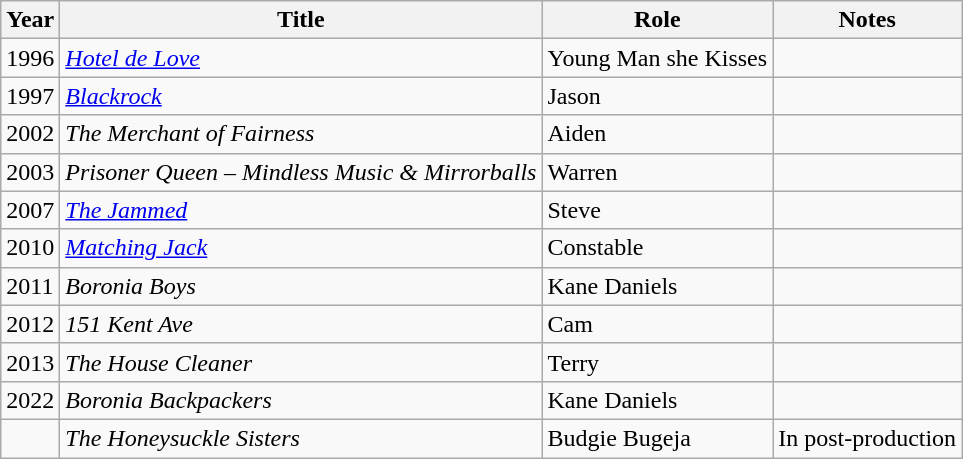<table class=wikitable>
<tr>
<th>Year</th>
<th>Title</th>
<th>Role</th>
<th>Notes</th>
</tr>
<tr>
<td>1996</td>
<td><em><a href='#'>Hotel de Love</a></em></td>
<td>Young Man she Kisses</td>
<td></td>
</tr>
<tr>
<td>1997</td>
<td><em><a href='#'>Blackrock</a></em></td>
<td>Jason</td>
<td></td>
</tr>
<tr>
<td>2002</td>
<td><em>The Merchant of Fairness</em></td>
<td>Aiden</td>
<td></td>
</tr>
<tr>
<td>2003</td>
<td><em>Prisoner Queen – Mindless Music & Mirrorballs</em></td>
<td>Warren</td>
<td></td>
</tr>
<tr>
<td>2007</td>
<td><em><a href='#'>The Jammed</a></em></td>
<td>Steve</td>
<td></td>
</tr>
<tr>
<td>2010</td>
<td><em><a href='#'>Matching Jack</a></em></td>
<td>Constable</td>
<td></td>
</tr>
<tr>
<td>2011</td>
<td><em>Boronia Boys</em></td>
<td>Kane Daniels</td>
<td></td>
</tr>
<tr>
<td>2012</td>
<td><em>151 Kent Ave</em></td>
<td>Cam</td>
<td></td>
</tr>
<tr>
<td>2013</td>
<td><em>The House Cleaner</em></td>
<td>Terry</td>
<td></td>
</tr>
<tr>
<td>2022</td>
<td><em>Boronia Backpackers</em></td>
<td>Kane Daniels</td>
<td></td>
</tr>
<tr>
<td></td>
<td><em>The Honeysuckle Sisters</em></td>
<td>Budgie Bugeja</td>
<td>In post-production</td>
</tr>
</table>
